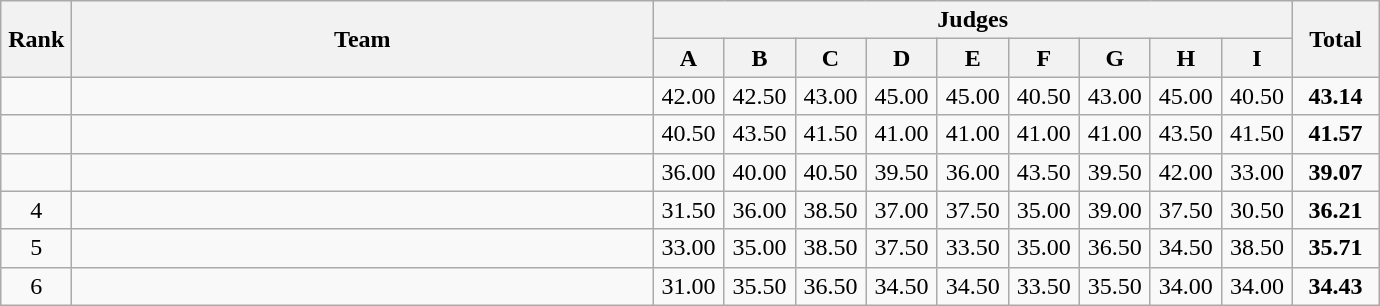<table class=wikitable style="text-align:center">
<tr>
<th rowspan="2" width=40>Rank</th>
<th rowspan="2" width=380>Team</th>
<th colspan="9">Judges</th>
<th rowspan="2" width=50>Total</th>
</tr>
<tr>
<th width=40>A</th>
<th width=40>B</th>
<th width=40>C</th>
<th width=40>D</th>
<th width=40>E</th>
<th width=40>F</th>
<th width=40>G</th>
<th width=40>H</th>
<th width=40>I</th>
</tr>
<tr>
<td></td>
<td align=left></td>
<td>42.00</td>
<td>42.50</td>
<td>43.00</td>
<td>45.00</td>
<td>45.00</td>
<td>40.50</td>
<td>43.00</td>
<td>45.00</td>
<td>40.50</td>
<td><strong>43.14</strong></td>
</tr>
<tr>
<td></td>
<td align=left></td>
<td>40.50</td>
<td>43.50</td>
<td>41.50</td>
<td>41.00</td>
<td>41.00</td>
<td>41.00</td>
<td>41.00</td>
<td>43.50</td>
<td>41.50</td>
<td><strong>41.57</strong></td>
</tr>
<tr>
<td></td>
<td align=left></td>
<td>36.00</td>
<td>40.00</td>
<td>40.50</td>
<td>39.50</td>
<td>36.00</td>
<td>43.50</td>
<td>39.50</td>
<td>42.00</td>
<td>33.00</td>
<td><strong>39.07</strong></td>
</tr>
<tr>
<td>4</td>
<td align=left></td>
<td>31.50</td>
<td>36.00</td>
<td>38.50</td>
<td>37.00</td>
<td>37.50</td>
<td>35.00</td>
<td>39.00</td>
<td>37.50</td>
<td>30.50</td>
<td><strong>36.21</strong></td>
</tr>
<tr>
<td>5</td>
<td align=left></td>
<td>33.00</td>
<td>35.00</td>
<td>38.50</td>
<td>37.50</td>
<td>33.50</td>
<td>35.00</td>
<td>36.50</td>
<td>34.50</td>
<td>38.50</td>
<td><strong>35.71</strong></td>
</tr>
<tr>
<td>6</td>
<td align=left></td>
<td>31.00</td>
<td>35.50</td>
<td>36.50</td>
<td>34.50</td>
<td>34.50</td>
<td>33.50</td>
<td>35.50</td>
<td>34.00</td>
<td>34.00</td>
<td><strong>34.43</strong></td>
</tr>
</table>
